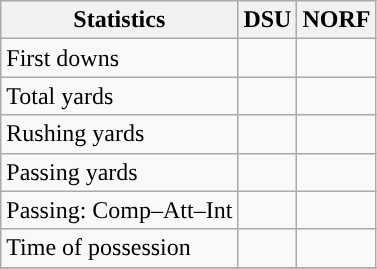<table class="wikitable" style="float: left;">
<tr>
<th>Statistics</th>
<th>DSU</th>
<th>NORF</th>
</tr>
<tr>
<td>First downs</td>
<td></td>
<td></td>
</tr>
<tr>
<td>Total yards</td>
<td></td>
<td></td>
</tr>
<tr>
<td>Rushing yards</td>
<td></td>
<td></td>
</tr>
<tr>
<td>Passing yards</td>
<td></td>
<td></td>
</tr>
<tr>
<td>Passing: Comp–Att–Int</td>
<td></td>
<td></td>
</tr>
<tr>
<td>Time of possession</td>
<td></td>
<td></td>
</tr>
<tr>
</tr>
</table>
